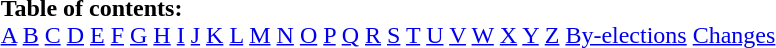<table border="0" id="toc" style="margin: 0 auto;" align=center>
<tr>
<td><strong>Table of contents:</strong><br><a href='#'>A</a> <a href='#'>B</a> <a href='#'>C</a> <a href='#'>D</a> <a href='#'>E</a> <a href='#'>F</a> <a href='#'>G</a> <a href='#'>H</a> <a href='#'>I</a> <a href='#'>J</a> <a href='#'>K</a> <a href='#'>L</a> <a href='#'>M</a> <a href='#'>N</a> <a href='#'>O</a> <a href='#'>P</a> <a href='#'>Q</a> <a href='#'>R</a> <a href='#'>S</a> <a href='#'>T</a> <a href='#'>U</a> <a href='#'>V</a> <a href='#'>W</a> <a href='#'>X</a> <a href='#'>Y</a> <a href='#'>Z</a> <a href='#'>By-elections</a> <a href='#'>Changes</a></td>
</tr>
</table>
